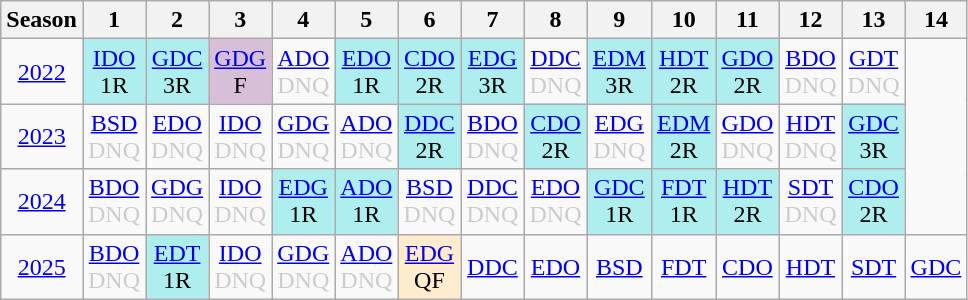<table class="wikitable" style="width:50%; margin:0">
<tr>
<th>Season</th>
<th>1</th>
<th>2</th>
<th>3</th>
<th>4</th>
<th>5</th>
<th>6</th>
<th>7</th>
<th>8</th>
<th>9</th>
<th>10</th>
<th>11</th>
<th>12</th>
<th>13</th>
<th>14</th>
</tr>
<tr>
<td style="text-align:center;"background:#efefef;"><a href='#'>2022</a></td>
<td style="text-align:center; background:#afeeee;"><a href='#'>IDO</a><br>1R</td>
<td style="text-align:center; background:#afeeee;"><a href='#'>GDC</a><br>3R</td>
<td style="text-align:center; background:thistle;"><a href='#'>GDG</a><br>F</td>
<td style="text-align:center; color:#ccc;"><a href='#'>ADO</a><br>DNQ</td>
<td style="text-align:center; background:#afeeee;"><a href='#'>EDO</a><br>1R</td>
<td style="text-align:center; background:#afeeee;"><a href='#'>CDO</a><br>2R</td>
<td style="text-align:center; background:#afeeee;"><a href='#'>EDG</a><br>3R</td>
<td style="text-align:center; color:#ccc;"><a href='#'>DDC</a><br>DNQ</td>
<td style="text-align:center; background:#afeeee;"><a href='#'>EDM</a><br>3R</td>
<td style="text-align:center; background:#afeeee;"><a href='#'>HDT</a><br>2R</td>
<td style="text-align:center; background:#afeeee;"><a href='#'>GDO</a><br>2R</td>
<td style="text-align:center; color:#ccc;"><a href='#'>BDO</a><br>DNQ</td>
<td style="text-align:center; color:#ccc;"><a href='#'>GDT</a><br>DNQ</td>
</tr>
<tr>
<td style="text-align:center;"background:#efefef;"><a href='#'>2023</a></td>
<td style="text-align:center; color:#ccc;"><a href='#'>BSD</a><br>DNQ</td>
<td style="text-align:center; color:#ccc;"><a href='#'>EDO</a><br>DNQ</td>
<td style="text-align:center; color:#ccc;"><a href='#'>IDO</a><br>DNQ</td>
<td style="text-align:center; color:#ccc;"><a href='#'>GDG</a><br>DNQ</td>
<td style="text-align:center; color:#ccc;"><a href='#'>ADO</a><br>DNQ</td>
<td style="text-align:center; background:#afeeee;"><a href='#'>DDC</a><br>2R</td>
<td style="text-align:center; color:#ccc;"><a href='#'>BDO</a><br>DNQ</td>
<td style="text-align:center; background:#afeeee;"><a href='#'>CDO</a><br>2R</td>
<td style="text-align:center; color:#ccc;"><a href='#'>EDG</a><br>DNQ</td>
<td style="text-align:center; background:#afeeee;"><a href='#'>EDM</a><br>2R</td>
<td style="text-align:center; color:#ccc;"><a href='#'>GDO</a><br>DNQ</td>
<td style="text-align:center; color:#ccc;"><a href='#'>HDT</a><br>DNQ</td>
<td style="text-align:center; background:#afeeee;"><a href='#'>GDC</a><br>3R</td>
</tr>
<tr>
<td style="text-align:center;"background:#efefef;"><a href='#'>2024</a></td>
<td style="text-align:center; color:#ccc;"><a href='#'>BDO</a><br>DNQ</td>
<td style="text-align:center; color:#ccc;"><a href='#'>GDG</a><br>DNQ</td>
<td style="text-align:center; color:#ccc;"><a href='#'>IDO</a><br>DNQ</td>
<td style="text-align:center; background:#afeeee;"><a href='#'>EDG</a><br>1R</td>
<td style="text-align:center; background:#afeeee;"><a href='#'>ADO</a><br>1R</td>
<td style="text-align:center; color:#ccc;"><a href='#'>BSD</a><br>DNQ</td>
<td style="text-align:center; color:#ccc;"><a href='#'>DDC</a><br>DNQ</td>
<td style="text-align:center; color:#ccc;"><a href='#'>EDO</a><br>DNQ</td>
<td style="text-align:center; background:#afeeee;"><a href='#'>GDC</a><br>1R</td>
<td style="text-align:center; background:#afeeee;"><a href='#'>FDT</a><br>1R</td>
<td style="text-align:center; background:#afeeee;"><a href='#'>HDT</a><br>2R</td>
<td style="text-align:center; color:#ccc;"><a href='#'>SDT</a><br>DNQ</td>
<td style="text-align:center; background:#afeeee;"><a href='#'>CDO</a><br>2R</td>
</tr>
<tr>
<td style="text-align:center;"background:#efefef;"><a href='#'>2025</a></td>
<td style="text-align:center; color:#ccc;"><a href='#'>BDO</a><br>DNQ</td>
<td style="text-align:center; background:#afeeee;"><a href='#'>EDT</a><br>1R</td>
<td style="text-align:center; color:#ccc;"><a href='#'>IDO</a><br>DNQ</td>
<td style="text-align:center; color:#ccc;"><a href='#'>GDG</a><br>DNQ</td>
<td style="text-align:center; color:#ccc;"><a href='#'>ADO</a><br>DNQ</td>
<td style="text-align:center; background:#ffebcd;"><a href='#'>EDG</a><br>QF</td>
<td style="text-align:center; color:#ccc;"><a href='#'>DDC</a><br></td>
<td style="text-align:center; color:#ccc;"><a href='#'>EDO</a><br></td>
<td style="text-align:center; color:#ccc;"><a href='#'>BSD</a><br></td>
<td style="text-align:center; color:#ccc;"><a href='#'>FDT</a><br></td>
<td style="text-align:center; color:#ccc;"><a href='#'>CDO</a><br></td>
<td style="text-align:center; color:#ccc;"><a href='#'>HDT</a><br></td>
<td style="text-align:center; color:#ccc;"><a href='#'>SDT</a><br></td>
<td style="text-align:center; color:#ccc;"><a href='#'>GDC</a><br></td>
</tr>
</table>
